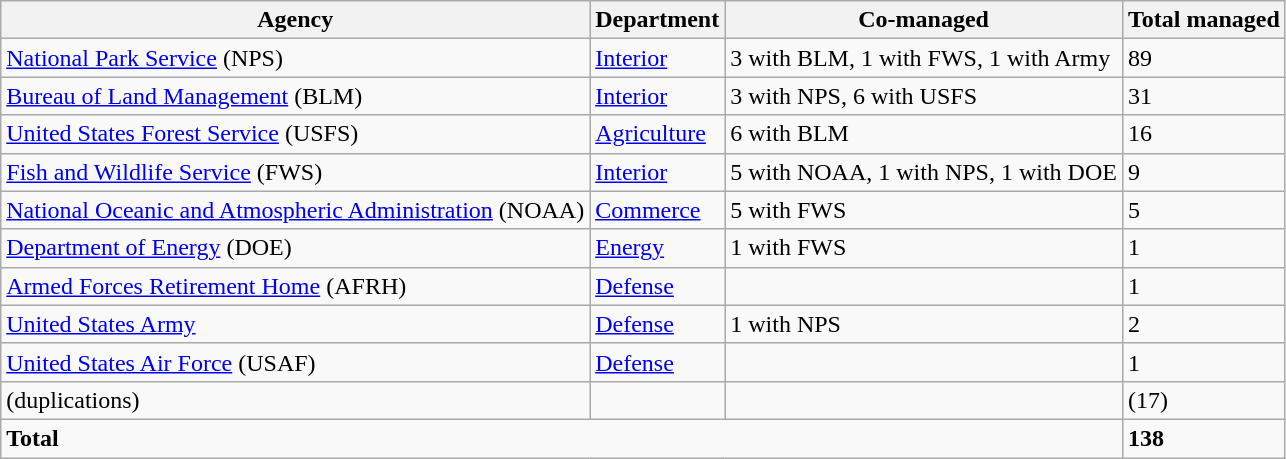<table class="wikitable sortable">
<tr>
<th>Agency</th>
<th>Department</th>
<th>Co-managed</th>
<th>Total managed</th>
</tr>
<tr>
<td><a href='#'>National Park Service</a> (NPS)</td>
<td><a href='#'>Interior</a></td>
<td>3 with BLM, 1 with FWS, 1 with Army</td>
<td>89</td>
</tr>
<tr>
<td><a href='#'>Bureau of Land Management</a> (BLM)</td>
<td><a href='#'>Interior</a></td>
<td>3 with NPS, 6 with USFS</td>
<td>31</td>
</tr>
<tr>
<td><a href='#'>United States Forest Service</a> (USFS)</td>
<td><a href='#'>Agriculture</a></td>
<td>6 with BLM</td>
<td>16</td>
</tr>
<tr>
<td><a href='#'>Fish and Wildlife Service</a> (FWS)</td>
<td><a href='#'>Interior</a></td>
<td>5 with NOAA, 1 with NPS, 1 with DOE</td>
<td>9</td>
</tr>
<tr>
<td><a href='#'>National Oceanic and Atmospheric Administration</a> (NOAA)</td>
<td><a href='#'>Commerce</a></td>
<td>5 with FWS</td>
<td>5</td>
</tr>
<tr>
<td><a href='#'>Department of Energy</a> (DOE)</td>
<td><a href='#'>Energy</a></td>
<td>1 with FWS</td>
<td>1</td>
</tr>
<tr>
<td><a href='#'>Armed Forces Retirement Home</a> (AFRH)</td>
<td><a href='#'>Defense</a></td>
<td></td>
<td>1</td>
</tr>
<tr>
<td><a href='#'>United States Army</a></td>
<td><a href='#'>Defense</a></td>
<td>1 with NPS</td>
<td>2</td>
</tr>
<tr>
<td><a href='#'>United States Air Force</a> (USAF)</td>
<td><a href='#'>Defense</a></td>
<td></td>
<td>1</td>
</tr>
<tr>
<td>(duplications)</td>
<td></td>
<td></td>
<td>(17)</td>
</tr>
<tr class=sortbottom>
<td colspan=3><strong>Total</strong></td>
<td><strong>138</strong></td>
</tr>
</table>
